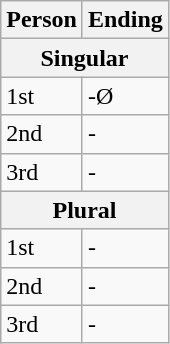<table class="wikitable">
<tr>
<th>Person</th>
<th>Ending</th>
</tr>
<tr>
<th colspan="2">Singular</th>
</tr>
<tr>
<td>1st</td>
<td>-Ø</td>
</tr>
<tr>
<td>2nd</td>
<td>-</td>
</tr>
<tr>
<td>3rd</td>
<td>-</td>
</tr>
<tr>
<th colspan="2">Plural</th>
</tr>
<tr>
<td>1st</td>
<td>-</td>
</tr>
<tr>
<td>2nd</td>
<td>-</td>
</tr>
<tr>
<td>3rd</td>
<td>-</td>
</tr>
</table>
